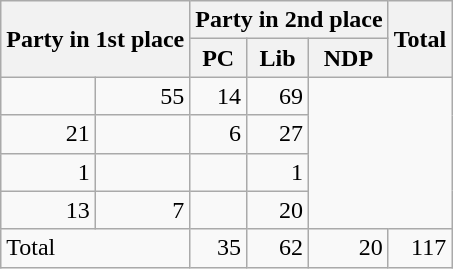<table class="wikitable" style="text-align:right;">
<tr>
<th rowspan="2" colspan="2" style="text-align:left;">Party in 1st place</th>
<th colspan="3">Party in 2nd place</th>
<th rowspan="2">Total</th>
</tr>
<tr>
<th>PC</th>
<th>Lib</th>
<th>NDP</th>
</tr>
<tr>
<td></td>
<td>55</td>
<td>14</td>
<td>69</td>
</tr>
<tr>
<td>21</td>
<td></td>
<td>6</td>
<td>27</td>
</tr>
<tr>
<td>1</td>
<td></td>
<td></td>
<td>1</td>
</tr>
<tr>
<td>13</td>
<td>7</td>
<td></td>
<td>20</td>
</tr>
<tr>
<td colspan="2" style="text-align:left;">Total</td>
<td>35</td>
<td>62</td>
<td>20</td>
<td>117</td>
</tr>
</table>
